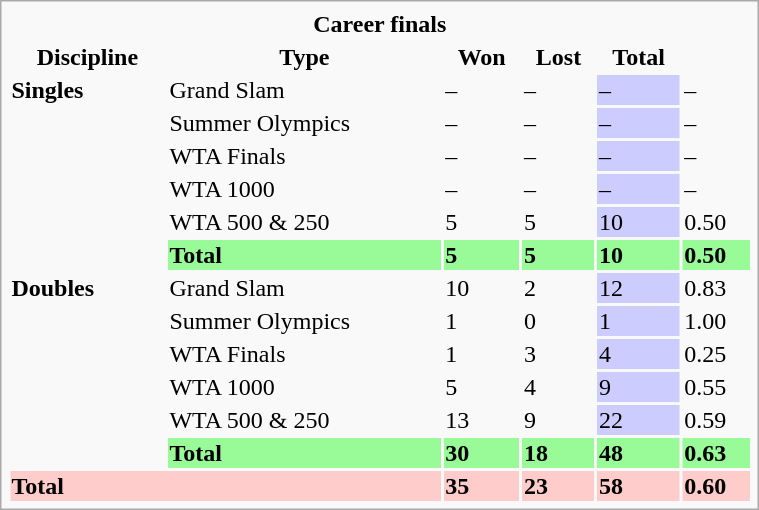<table class="infobox vcard vevent nowrap" width="40%">
<tr>
<th colspan=6>Career finals</th>
</tr>
<tr>
<th>Discipline</th>
<th>Type</th>
<th>Won</th>
<th>Lost</th>
<th>Total</th>
<th></th>
</tr>
<tr>
<td rowspan=6><strong>Singles</strong></td>
<td>Grand Slam</td>
<td>–</td>
<td>–</td>
<td bgcolor="CCCCFF">–</td>
<td>–</td>
</tr>
<tr>
<td>Summer Olympics</td>
<td>–</td>
<td>–</td>
<td bgcolor="CCCCFF">–</td>
<td>–</td>
</tr>
<tr>
<td>WTA Finals</td>
<td>–</td>
<td>–</td>
<td bgcolor="CCCCFF">–</td>
<td>–</td>
</tr>
<tr>
<td>WTA 1000</td>
<td>–</td>
<td>–</td>
<td bgcolor="CCCCFF">–</td>
<td>–</td>
</tr>
<tr>
<td>WTA 500 & 250</td>
<td>5</td>
<td>5</td>
<td bgcolor="CCCCFF">10</td>
<td>0.50</td>
</tr>
<tr bgcolor="98FB98">
<td><strong>Total</strong></td>
<td><strong>5</strong></td>
<td><strong>5</strong></td>
<td><strong>10</strong></td>
<td><strong>0.50</strong></td>
</tr>
<tr>
<td rowspan="6"><strong>Doubles</strong></td>
<td>Grand Slam</td>
<td>10</td>
<td>2</td>
<td bgcolor="CCCCFF">12</td>
<td>0.83</td>
</tr>
<tr>
<td>Summer Olympics</td>
<td>1</td>
<td>0</td>
<td bgcolor="CCCCFF">1</td>
<td>1.00</td>
</tr>
<tr>
<td>WTA Finals</td>
<td>1</td>
<td>3</td>
<td bgcolor="CCCCFF">4</td>
<td>0.25</td>
</tr>
<tr>
<td>WTA 1000</td>
<td>5</td>
<td>4</td>
<td bgcolor="CCCCFF">9</td>
<td>0.55</td>
</tr>
<tr>
<td>WTA 500 & 250</td>
<td>13</td>
<td>9</td>
<td bgcolor="CCCCFF">22</td>
<td>0.59</td>
</tr>
<tr bgcolor="98FB98">
<td><strong>Total</strong></td>
<td><strong>30</strong></td>
<td><strong>18</strong></td>
<td><strong>48</strong></td>
<td><strong>0.63</strong></td>
</tr>
<tr bgcolor="FFCCCC">
<td colspan="2"><strong>Total</strong></td>
<td><strong>35</strong></td>
<td><strong>23</strong></td>
<td><strong>58</strong></td>
<td><strong>0.60</strong></td>
</tr>
</table>
